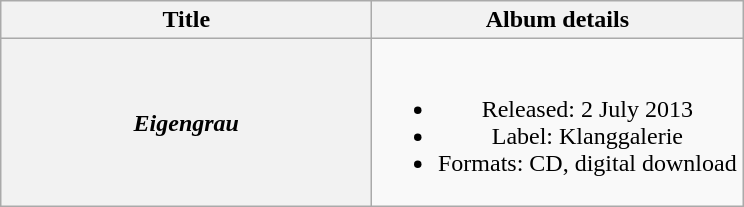<table class="wikitable plainrowheaders" style="text-align:center;">
<tr>
<th scope="col" style="width:15em;">Title</th>
<th scope="col" style="width:15em;">Album details</th>
</tr>
<tr>
<th scope="row"><em>Eigengrau</em></th>
<td><br><ul><li>Released: 2 July 2013</li><li>Label: Klanggalerie</li><li>Formats: CD, digital download</li></ul></td>
</tr>
</table>
